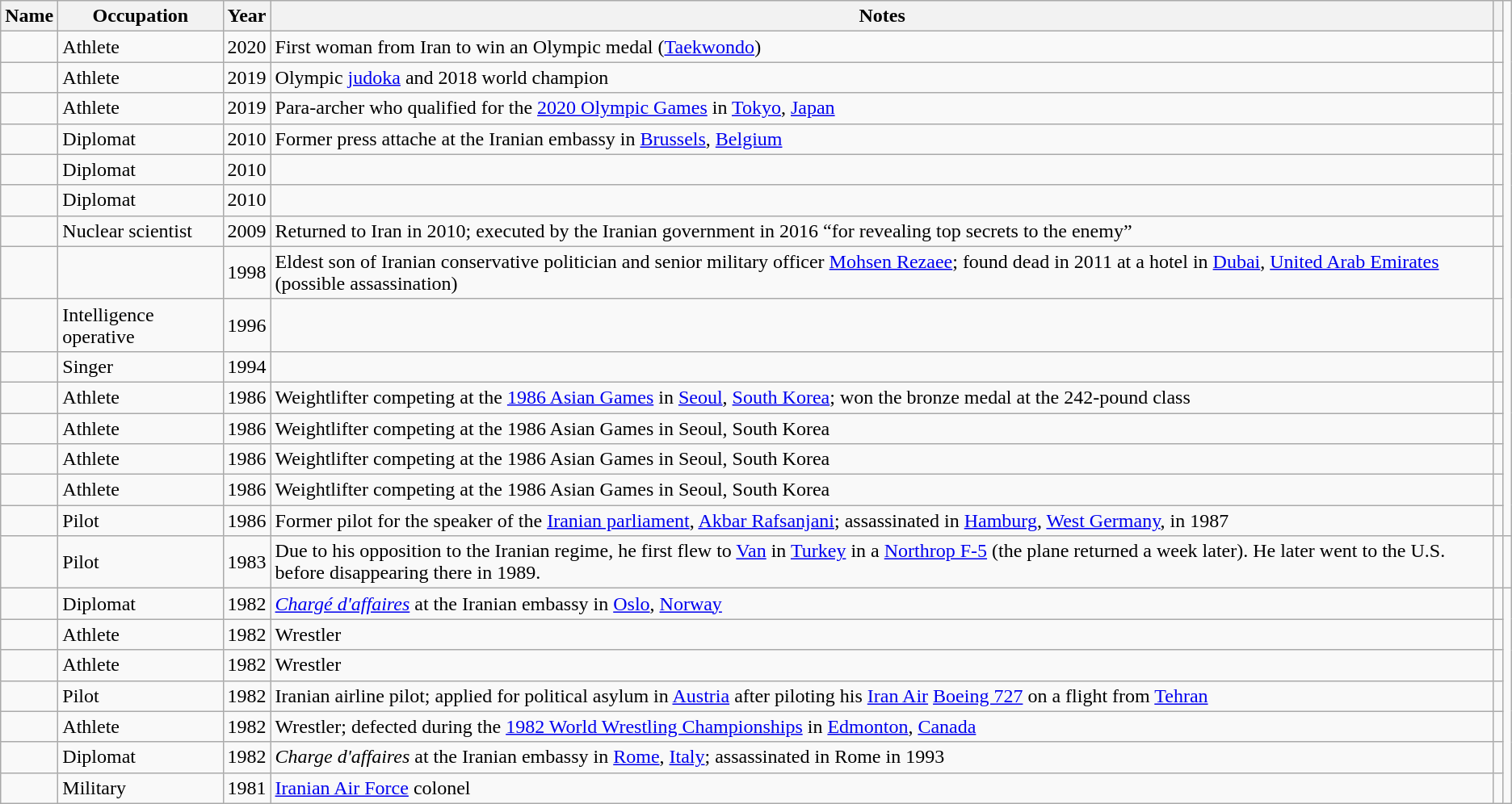<table class="wikitable sortable">
<tr>
<th>Name</th>
<th>Occupation</th>
<th>Year</th>
<th class="unsortable">Notes</th>
<th class="unsortable"></th>
</tr>
<tr>
<td></td>
<td>Athlete</td>
<td>2020</td>
<td>First woman from Iran to win an Olympic medal (<a href='#'>Taekwondo</a>)</td>
<td></td>
</tr>
<tr>
<td></td>
<td>Athlete</td>
<td>2019</td>
<td>Olympic <a href='#'>judoka</a> and 2018 world champion</td>
<td></td>
</tr>
<tr>
<td></td>
<td>Athlete</td>
<td>2019</td>
<td>Para-archer who qualified for the <a href='#'>2020 Olympic Games</a> in <a href='#'>Tokyo</a>, <a href='#'>Japan</a></td>
<td></td>
</tr>
<tr>
<td></td>
<td>Diplomat</td>
<td>2010</td>
<td>Former press attache at the Iranian embassy in <a href='#'>Brussels</a>, <a href='#'>Belgium</a></td>
<td></td>
</tr>
<tr>
<td></td>
<td>Diplomat</td>
<td>2010</td>
<td></td>
<td></td>
</tr>
<tr>
<td></td>
<td>Diplomat</td>
<td>2010</td>
<td></td>
<td></td>
</tr>
<tr>
<td></td>
<td>Nuclear scientist</td>
<td>2009</td>
<td>Returned to Iran in 2010; executed by the Iranian government in 2016 “for revealing top secrets to the enemy”</td>
<td></td>
</tr>
<tr>
<td></td>
<td></td>
<td>1998</td>
<td>Eldest son of Iranian conservative politician and senior military officer <a href='#'>Mohsen Rezaee</a>; found dead in 2011 at a hotel in <a href='#'>Dubai</a>, <a href='#'>United Arab Emirates</a> (possible assassination)</td>
<td></td>
</tr>
<tr>
<td></td>
<td>Intelligence operative</td>
<td>1996</td>
<td></td>
<td></td>
</tr>
<tr>
<td></td>
<td>Singer</td>
<td>1994</td>
<td></td>
<td></td>
</tr>
<tr>
<td></td>
<td>Athlete</td>
<td>1986</td>
<td>Weightlifter competing at the <a href='#'>1986 Asian Games</a> in <a href='#'>Seoul</a>, <a href='#'>South Korea</a>; won the bronze medal at the 242-pound class</td>
<td></td>
</tr>
<tr>
<td></td>
<td>Athlete</td>
<td>1986</td>
<td>Weightlifter competing at the 1986 Asian Games in Seoul, South Korea</td>
<td></td>
</tr>
<tr>
<td></td>
<td>Athlete</td>
<td>1986</td>
<td>Weightlifter competing at the 1986 Asian Games in Seoul, South Korea</td>
<td></td>
</tr>
<tr>
<td></td>
<td>Athlete</td>
<td>1986</td>
<td>Weightlifter competing at the 1986 Asian Games in Seoul, South Korea</td>
<td></td>
</tr>
<tr>
<td></td>
<td>Pilot</td>
<td>1986</td>
<td>Former pilot for the speaker of the <a href='#'>Iranian parliament</a>, <a href='#'>Akbar Rafsanjani</a>; assassinated in <a href='#'>Hamburg</a>, <a href='#'>West Germany</a>, in 1987</td>
<td></td>
</tr>
<tr>
<td></td>
<td>Pilot</td>
<td>1983</td>
<td>Due to his opposition to the Iranian regime, he first flew to <a href='#'>Van</a> in <a href='#'>Turkey</a> in a <a href='#'>Northrop F-5</a> (the plane returned a week later). He later went to the U.S. before disappearing there in 1989.</td>
<td></td>
<td></td>
</tr>
<tr>
<td></td>
<td>Diplomat</td>
<td>1982</td>
<td><em><a href='#'>Chargé d'affaires</a></em> at the Iranian embassy in <a href='#'>Oslo</a>, <a href='#'>Norway</a></td>
<td></td>
</tr>
<tr>
<td></td>
<td>Athlete</td>
<td>1982</td>
<td>Wrestler</td>
<td></td>
</tr>
<tr>
<td></td>
<td>Athlete</td>
<td>1982</td>
<td>Wrestler</td>
<td></td>
</tr>
<tr>
<td></td>
<td>Pilot</td>
<td>1982</td>
<td>Iranian airline pilot; applied for political asylum in <a href='#'>Austria</a> after piloting his <a href='#'>Iran Air</a> <a href='#'>Boeing 727</a> on a flight from <a href='#'>Tehran</a></td>
<td></td>
</tr>
<tr>
<td></td>
<td>Athlete</td>
<td>1982</td>
<td>Wrestler; defected during the <a href='#'>1982 World Wrestling Championships</a> in <a href='#'>Edmonton</a>, <a href='#'>Canada</a></td>
<td></td>
</tr>
<tr>
<td></td>
<td>Diplomat</td>
<td>1982</td>
<td><em>Charge d'affaires</em> at the Iranian embassy in <a href='#'>Rome</a>, <a href='#'>Italy</a>; assassinated in Rome in 1993</td>
<td></td>
</tr>
<tr>
<td></td>
<td>Military</td>
<td>1981</td>
<td><a href='#'>Iranian Air Force</a> colonel</td>
<td></td>
</tr>
</table>
